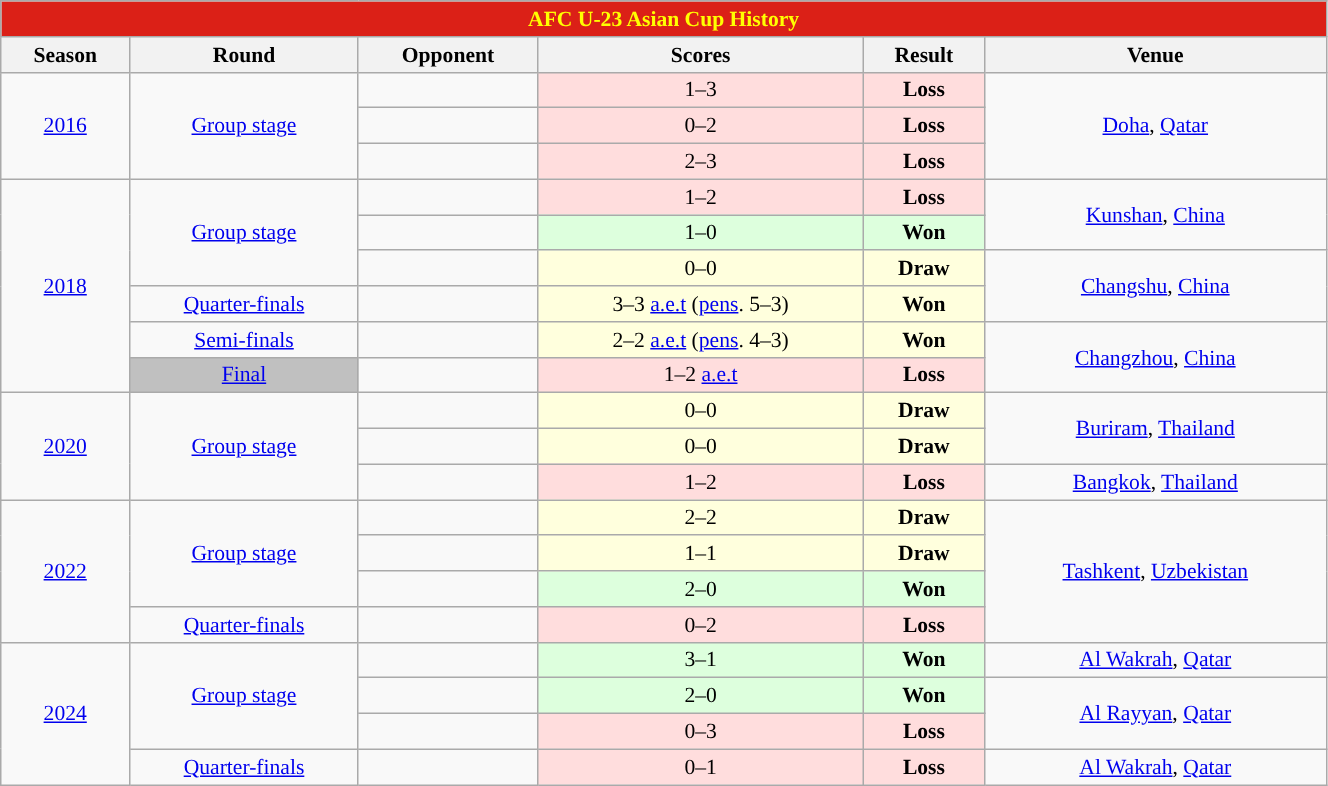<table class="wikitable collapsible collapsed" style="text-align:center; font-size:90%; width:70%;">
<tr>
<th colspan="6" style="background: #DB2017; color: #FFFF00;">AFC U-23 Asian Cup History</th>
</tr>
<tr>
<th>Season</th>
<th>Round</th>
<th>Opponent</th>
<th>Scores</th>
<th>Result</th>
<th>Venue</th>
</tr>
<tr>
<td rowspan="3"><a href='#'>2016</a></td>
<td rowspan="3"><a href='#'>Group stage</a></td>
<td style="text-align:left"></td>
<td style="background:#fdd;">1–3</td>
<td style="background:#fdd;"><strong>Loss</strong></td>
<td rowspan="3"> <a href='#'>Doha</a>, <a href='#'>Qatar</a></td>
</tr>
<tr>
<td style="text-align:left"></td>
<td style="background:#fdd;">0–2</td>
<td style="background:#fdd;"><strong>Loss</strong></td>
</tr>
<tr>
<td style="text-align:left"></td>
<td style="background:#fdd;">2–3</td>
<td style="background:#fdd;"><strong>Loss</strong></td>
</tr>
<tr>
<td rowspan="6"><a href='#'>2018</a></td>
<td rowspan="3"><a href='#'>Group stage</a></td>
<td style="text-align:left"></td>
<td style="background:#fdd;">1–2</td>
<td style="background:#fdd;"><strong>Loss</strong></td>
<td rowspan="2"> <a href='#'>Kunshan</a>, <a href='#'>China</a></td>
</tr>
<tr>
<td style="text-align:left"></td>
<td style="background:#dfd;">1–0</td>
<td style="background:#dfd;"><strong>Won</strong></td>
</tr>
<tr>
<td style="text-align:left"></td>
<td style="background:#ffd;">0–0</td>
<td style="background:#ffd;"><strong>Draw</strong></td>
<td rowspan="2"> <a href='#'>Changshu</a>, <a href='#'>China</a></td>
</tr>
<tr>
<td rowspan="1"><a href='#'>Quarter-finals</a></td>
<td style="text-align:left"></td>
<td style="background:#ffd;">3–3 <a href='#'>a.e.t</a> (<a href='#'>pens</a>. 5–3)</td>
<td style="background:#ffd;"><strong>Won</strong></td>
</tr>
<tr>
<td rowspan="1"><a href='#'>Semi-finals</a></td>
<td style="text-align:left"></td>
<td style="background:#ffd;">2–2 <a href='#'>a.e.t</a> (<a href='#'>pens</a>. 4–3)</td>
<td style="background:#ffd;"><strong>Won</strong></td>
<td rowspan="2"> <a href='#'>Changzhou</a>, <a href='#'>China</a></td>
</tr>
<tr>
<td rowspan="1" style="background-color:silver;"><a href='#'>Final</a></td>
<td style="text-align:left"></td>
<td style="background:#fdd;">1–2 <a href='#'>a.e.t</a></td>
<td style="background:#fdd;"><strong>Loss</strong></td>
</tr>
<tr>
<td rowspan="3"><a href='#'>2020</a></td>
<td rowspan="3"><a href='#'>Group stage</a></td>
<td style="text-align:left"></td>
<td style="background:#ffd;">0–0</td>
<td style="background:#ffd;"><strong>Draw</strong></td>
<td rowspan="2"> <a href='#'>Buriram</a>, <a href='#'>Thailand</a></td>
</tr>
<tr>
<td style="text-align:left"></td>
<td style="background:#ffd;">0–0</td>
<td style="background:#ffd;"><strong>Draw</strong></td>
</tr>
<tr>
<td style="text-align:left"></td>
<td style="background:#fdd;">1–2</td>
<td style="background:#fdd;"><strong>Loss</strong></td>
<td rowspan="1"> <a href='#'>Bangkok</a>, <a href='#'>Thailand</a></td>
</tr>
<tr>
<td rowspan="4"><a href='#'>2022</a></td>
<td rowspan="3"><a href='#'>Group stage</a></td>
<td style="text-align:left"></td>
<td style="background:#ffd;">2–2</td>
<td style="background:#ffd;"><strong>Draw</strong></td>
<td rowspan="4"> <a href='#'>Tashkent</a>, <a href='#'>Uzbekistan</a></td>
</tr>
<tr>
<td style="text-align:left"></td>
<td style="background:#ffd;">1–1</td>
<td style="background:#ffd;"><strong>Draw</strong></td>
</tr>
<tr>
<td style="text-align:left"></td>
<td style="background:#dfd;">2–0</td>
<td style="background:#dfd;"><strong>Won</strong></td>
</tr>
<tr>
<td rowspan="1"><a href='#'>Quarter-finals</a></td>
<td style="text-align:left"></td>
<td style="background:#fdd;">0–2</td>
<td style="background:#fdd;"><strong>Loss</strong></td>
</tr>
<tr>
<td rowspan="4"><a href='#'>2024</a></td>
<td rowspan="3"><a href='#'>Group stage</a></td>
<td style="text-align:left"></td>
<td style="background:#dfd;">3–1</td>
<td style="background:#dfd;"><strong>Won</strong></td>
<td rowspan="1"> <a href='#'>Al Wakrah</a>, <a href='#'>Qatar</a></td>
</tr>
<tr>
<td style="text-align:left"></td>
<td style="background:#dfd;">2–0</td>
<td style="background:#dfd;"><strong>Won</strong></td>
<td rowspan="2"> <a href='#'>Al Rayyan</a>, <a href='#'>Qatar</a></td>
</tr>
<tr>
<td style="text-align:left"></td>
<td style="background:#fdd;">0–3</td>
<td style="background:#fdd;"><strong>Loss</strong></td>
</tr>
<tr>
<td rowspan="1"><a href='#'>Quarter-finals</a></td>
<td style="text-align:left"></td>
<td style="background:#fdd;">0–1</td>
<td style="background:#fdd;"><strong>Loss</strong></td>
<td rowspan="1"> <a href='#'>Al Wakrah</a>, <a href='#'>Qatar</a></td>
</tr>
</table>
